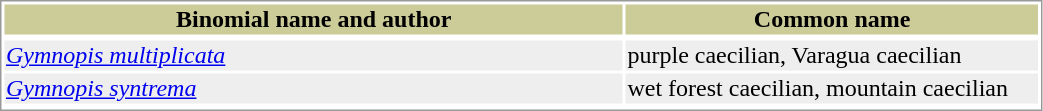<table style="text-align:left; border:1px solid #999999; width: 55%">
<tr style="background:#CCCC99; text-align: center; ">
<th style="width: 60%; ">Binomial name and author</th>
<th style="width: 40%; ">Common name</th>
</tr>
<tr>
</tr>
<tr style="background:#EEEEEE;">
<td><em><a href='#'>Gymnopis multiplicata</a></em> </td>
<td>purple caecilian, Varagua caecilian</td>
</tr>
<tr style="background:#EEEEEE;">
<td><em><a href='#'>Gymnopis syntrema</a></em> </td>
<td>wet forest caecilian, mountain caecilian</td>
</tr>
<tr>
</tr>
</table>
